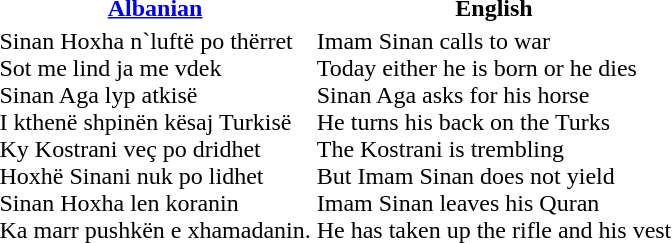<table>
<tr>
<th><a href='#'>Albanian</a></th>
<th>English</th>
</tr>
<tr>
<td>Sinan Hoxha n`luftë po thërret<br>Sot me lind ja me vdek<br>Sinan Aga lyp atkisë<br>I kthenë shpinën kësaj Turkisë<br>Ky Kostrani veç po dridhet<br>Hoxhë Sinani nuk po lidhet<br>Sinan Hoxha len koranin<br>Ka marr pushkën e xhamadanin.</td>
<td>Imam Sinan calls to war<br>Today either he is born or he dies<br>Sinan Aga asks for his horse<br>He turns his back on the Turks<br>The Kostrani is trembling<br>But Imam Sinan does not yield<br>Imam Sinan leaves his Quran<br>He has taken up the rifle and his vest</td>
</tr>
</table>
